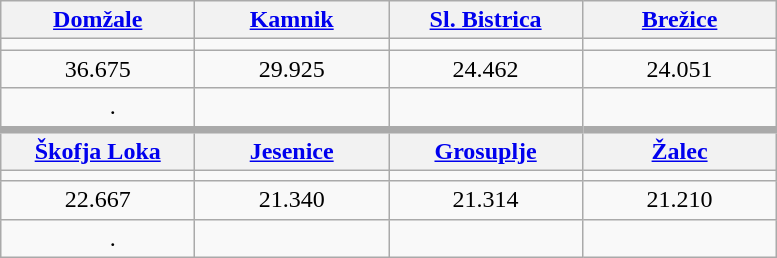<table class="wikitable" style="text-align:center; width:41%; border:1px #AAAAFF solid">
<tr>
<th><a href='#'>Domžale</a></th>
<th><a href='#'>Kamnik</a></th>
<th><a href='#'>Sl. Bistrica</a></th>
<th><a href='#'>Brežice</a></th>
</tr>
<tr>
<td width=80></td>
<td width=80></td>
<td width=80></td>
<td width=80></td>
</tr>
<tr>
<td>36.675</td>
<td>29.925</td>
<td>24.462</td>
<td>24.051</td>
</tr>
<tr>
<td>     .</td>
<td></td>
<td></td>
<td></td>
</tr>
<tr>
<th style="border-top-width:5px"><a href='#'>Škofja Loka</a></th>
<th style="border-top-width:5px"><a href='#'>Jesenice</a></th>
<th style="border-top-width:5px"><a href='#'>Grosuplje</a></th>
<th style="border-top-width:5px"><a href='#'>Žalec</a></th>
</tr>
<tr>
<td width=80></td>
<td width=80></td>
<td width=80></td>
<td width=80></td>
</tr>
<tr>
<td>22.667</td>
<td>21.340</td>
<td>21.314</td>
<td>21.210</td>
</tr>
<tr>
<td>     .</td>
<td></td>
<td></td>
<td></td>
</tr>
</table>
